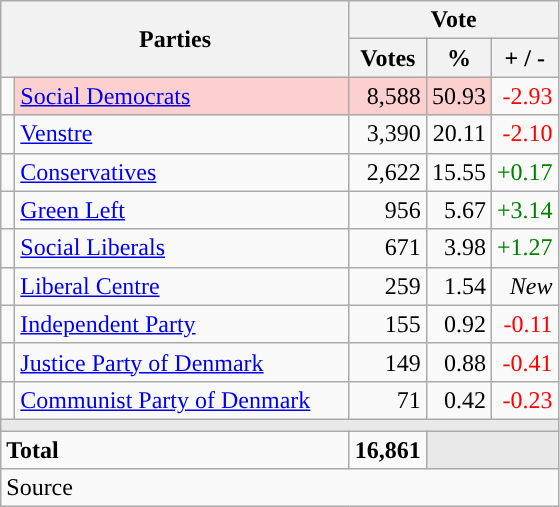<table class="wikitable" style="text-align:right;">
<tr>
<th style="text-align:centre;" rowspan="2" colspan="2" width="225">Parties</th>
<th colspan="3">Vote</th>
</tr>
<tr>
<th width="15">Votes</th>
<th width="15">%</th>
<th width="15">+ / -</th>
</tr>
<tr>
<td width="2" style="color:inherit;background:"></td>
<td bgcolor=#fbd0ce  align="left"><a href='#'>Social Democrats</a></td>
<td bgcolor=#fbd0ce>8,588</td>
<td bgcolor=#fbd0ce>50.93</td>
<td style=color:red;>-2.93</td>
</tr>
<tr>
<td width="2" style="color:inherit;background:"></td>
<td align="left"><a href='#'>Venstre</a></td>
<td>3,390</td>
<td>20.11</td>
<td style=color:red;>-2.10</td>
</tr>
<tr>
<td width="2" style="color:inherit;background:"></td>
<td align="left"><a href='#'>Conservatives</a></td>
<td>2,622</td>
<td>15.55</td>
<td style=color:green;>+0.17</td>
</tr>
<tr>
<td width="2" style="color:inherit;background:"></td>
<td align="left"><a href='#'>Green Left</a></td>
<td>956</td>
<td>5.67</td>
<td style=color:green;>+3.14</td>
</tr>
<tr>
<td width="2" style="color:inherit;background:"></td>
<td align="left"><a href='#'>Social Liberals</a></td>
<td>671</td>
<td>3.98</td>
<td style=color:green;>+1.27</td>
</tr>
<tr>
<td width="2" style="color:inherit;background:"></td>
<td align="left"><a href='#'>Liberal Centre</a></td>
<td>259</td>
<td>1.54</td>
<td><em>New</em></td>
</tr>
<tr>
<td width="2" style="color:inherit;background:"></td>
<td align="left"><a href='#'>Independent Party</a></td>
<td>155</td>
<td>0.92</td>
<td style=color:red;>-0.11</td>
</tr>
<tr>
<td width="2" style="color:inherit;background:"></td>
<td align="left"><a href='#'>Justice Party of Denmark</a></td>
<td>149</td>
<td>0.88</td>
<td style=color:red;>-0.41</td>
</tr>
<tr>
<td width="2" style="color:inherit;background:"></td>
<td align="left"><a href='#'>Communist Party of Denmark</a></td>
<td>71</td>
<td>0.42</td>
<td style=color:red;>-0.23</td>
</tr>
<tr>
<td colspan="7" bgcolor="#E9E9E9"></td>
</tr>
<tr>
<td align="left" colspan="2"><strong>Total</strong></td>
<td><strong>16,861</strong></td>
<td bgcolor="#E9E9E9" colspan="2"></td>
</tr>
<tr>
<td align="left" colspan="6">Source</td>
</tr>
</table>
